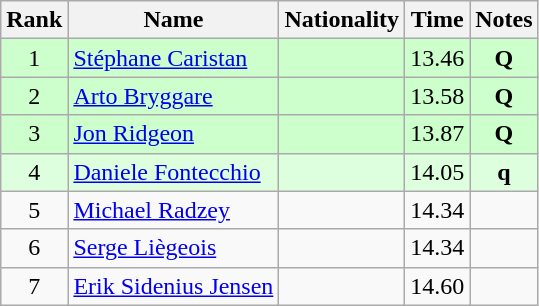<table class="wikitable sortable" style="text-align:center">
<tr>
<th>Rank</th>
<th>Name</th>
<th>Nationality</th>
<th>Time</th>
<th>Notes</th>
</tr>
<tr bgcolor=ccffcc>
<td>1</td>
<td align=left><a href='#'>Stéphane Caristan</a></td>
<td align=left></td>
<td>13.46</td>
<td><strong>Q</strong></td>
</tr>
<tr bgcolor=ccffcc>
<td>2</td>
<td align=left><a href='#'>Arto Bryggare</a></td>
<td align=left></td>
<td>13.58</td>
<td><strong>Q</strong></td>
</tr>
<tr bgcolor=ccffcc>
<td>3</td>
<td align=left><a href='#'>Jon Ridgeon</a></td>
<td align=left></td>
<td>13.87</td>
<td><strong>Q</strong></td>
</tr>
<tr bgcolor=ddffdd>
<td>4</td>
<td align=left><a href='#'>Daniele Fontecchio</a></td>
<td align=left></td>
<td>14.05</td>
<td><strong>q</strong></td>
</tr>
<tr>
<td>5</td>
<td align=left><a href='#'>Michael Radzey</a></td>
<td align=left></td>
<td>14.34</td>
<td></td>
</tr>
<tr>
<td>6</td>
<td align=left><a href='#'>Serge Liègeois</a></td>
<td align=left></td>
<td>14.34</td>
<td></td>
</tr>
<tr>
<td>7</td>
<td align=left><a href='#'>Erik Sidenius Jensen</a></td>
<td align=left></td>
<td>14.60</td>
<td></td>
</tr>
</table>
